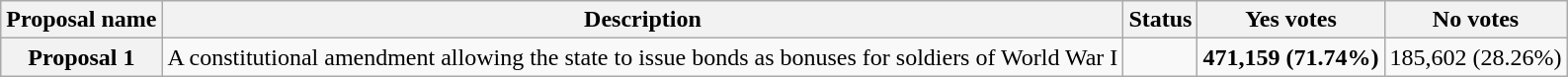<table class="wikitable sortable plainrowheaders">
<tr>
<th scope="col">Proposal name</th>
<th class="unsortable" scope="col">Description</th>
<th scope="col">Status</th>
<th scope="col">Yes votes</th>
<th scope="col">No votes</th>
</tr>
<tr>
<th scope="row">Proposal 1</th>
<td>A constitutional amendment allowing the state to issue bonds as bonuses for soldiers of World War I</td>
<td></td>
<td><strong>471,159 (71.74%)</strong></td>
<td>185,602 (28.26%)</td>
</tr>
</table>
